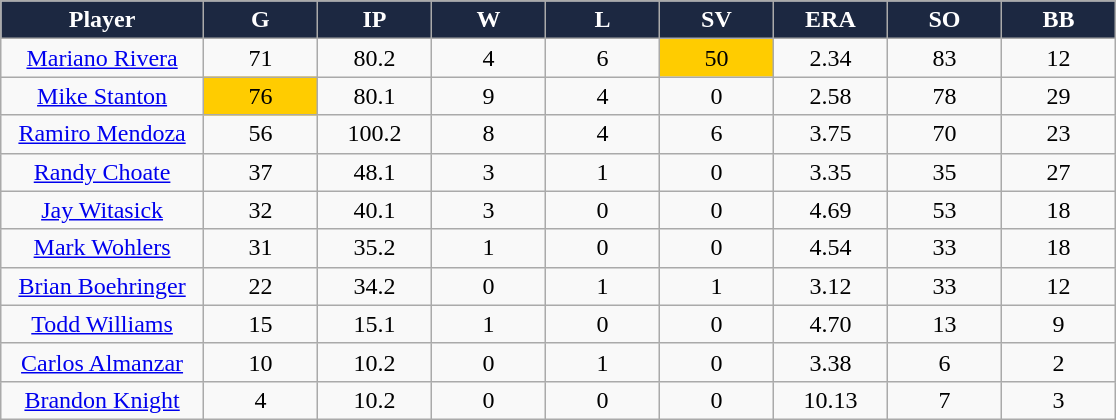<table class="wikitable sortable">
<tr>
<th style="background:#1c2841; color:white; width:16%;">Player</th>
<th style="background:#1c2841; color:white; width:9%;">G</th>
<th style="background:#1c2841; color:white; width:9%;">IP</th>
<th style="background:#1c2841; color:white; width:9%;">W</th>
<th style="background:#1c2841; color:white; width:9%;">L</th>
<th style="background:#1c2841; color:white; width:9%;">SV</th>
<th style="background:#1c2841; color:white; width:9%;">ERA</th>
<th style="background:#1c2841; color:white; width:9%;">SO</th>
<th style="background:#1c2841; color:white; width:9%;">BB</th>
</tr>
<tr style="text-align:center;">
<td><a href='#'>Mariano Rivera</a></td>
<td>71</td>
<td>80.2</td>
<td>4</td>
<td>6</td>
<td style="background:#fc0;">50</td>
<td>2.34</td>
<td>83</td>
<td>12</td>
</tr>
<tr style="text-align:center;">
<td><a href='#'>Mike Stanton</a></td>
<td style="background:#fc0;">76</td>
<td>80.1</td>
<td>9</td>
<td>4</td>
<td>0</td>
<td>2.58</td>
<td>78</td>
<td>29</td>
</tr>
<tr style="text-align:center;">
<td><a href='#'>Ramiro Mendoza</a></td>
<td>56</td>
<td>100.2</td>
<td>8</td>
<td>4</td>
<td>6</td>
<td>3.75</td>
<td>70</td>
<td>23</td>
</tr>
<tr style="text-align:center;">
<td><a href='#'>Randy Choate</a></td>
<td>37</td>
<td>48.1</td>
<td>3</td>
<td>1</td>
<td>0</td>
<td>3.35</td>
<td>35</td>
<td>27</td>
</tr>
<tr style="text-align:center;">
<td><a href='#'>Jay Witasick</a></td>
<td>32</td>
<td>40.1</td>
<td>3</td>
<td>0</td>
<td>0</td>
<td>4.69</td>
<td>53</td>
<td>18</td>
</tr>
<tr style="text-align:center;">
<td><a href='#'>Mark Wohlers</a></td>
<td>31</td>
<td>35.2</td>
<td>1</td>
<td>0</td>
<td>0</td>
<td>4.54</td>
<td>33</td>
<td>18</td>
</tr>
<tr style="text-align:center;">
<td><a href='#'>Brian Boehringer</a></td>
<td>22</td>
<td>34.2</td>
<td>0</td>
<td>1</td>
<td>1</td>
<td>3.12</td>
<td>33</td>
<td>12</td>
</tr>
<tr style="text-align:center;">
<td><a href='#'>Todd Williams</a></td>
<td>15</td>
<td>15.1</td>
<td>1</td>
<td>0</td>
<td>0</td>
<td>4.70</td>
<td>13</td>
<td>9</td>
</tr>
<tr style="text-align:center;">
<td><a href='#'>Carlos Almanzar</a></td>
<td>10</td>
<td>10.2</td>
<td>0</td>
<td>1</td>
<td>0</td>
<td>3.38</td>
<td>6</td>
<td>2</td>
</tr>
<tr style="text-align:center;">
<td><a href='#'>Brandon Knight</a></td>
<td>4</td>
<td>10.2</td>
<td>0</td>
<td>0</td>
<td>0</td>
<td>10.13</td>
<td>7</td>
<td>3</td>
</tr>
</table>
